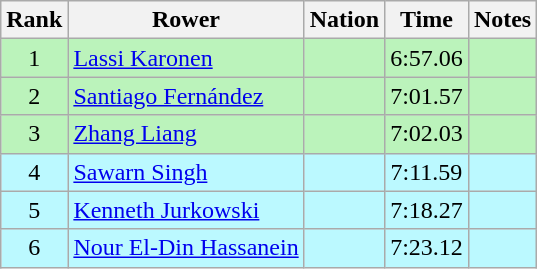<table class="wikitable sortable" style="text-align:center">
<tr>
<th>Rank</th>
<th>Rower</th>
<th>Nation</th>
<th>Time</th>
<th>Notes</th>
</tr>
<tr bgcolor=bbf3bb>
<td>1</td>
<td align=left><a href='#'>Lassi Karonen</a></td>
<td align=left></td>
<td>6:57.06</td>
<td></td>
</tr>
<tr bgcolor=bbf3bb>
<td>2</td>
<td align=left><a href='#'>Santiago Fernández</a></td>
<td align=left></td>
<td>7:01.57</td>
<td></td>
</tr>
<tr bgcolor=bbf3bb>
<td>3</td>
<td align=left><a href='#'>Zhang Liang</a></td>
<td align=left></td>
<td>7:02.03</td>
<td></td>
</tr>
<tr bgcolor=bbf9ff>
<td>4</td>
<td align=left><a href='#'>Sawarn Singh</a></td>
<td align=left></td>
<td>7:11.59</td>
<td></td>
</tr>
<tr bgcolor=bbf9ff>
<td>5</td>
<td align=left><a href='#'>Kenneth Jurkowski</a></td>
<td align=left></td>
<td>7:18.27</td>
<td></td>
</tr>
<tr bgcolor=bbf9ff>
<td>6</td>
<td align=left><a href='#'>Nour El-Din Hassanein</a></td>
<td align=left></td>
<td>7:23.12</td>
<td></td>
</tr>
</table>
